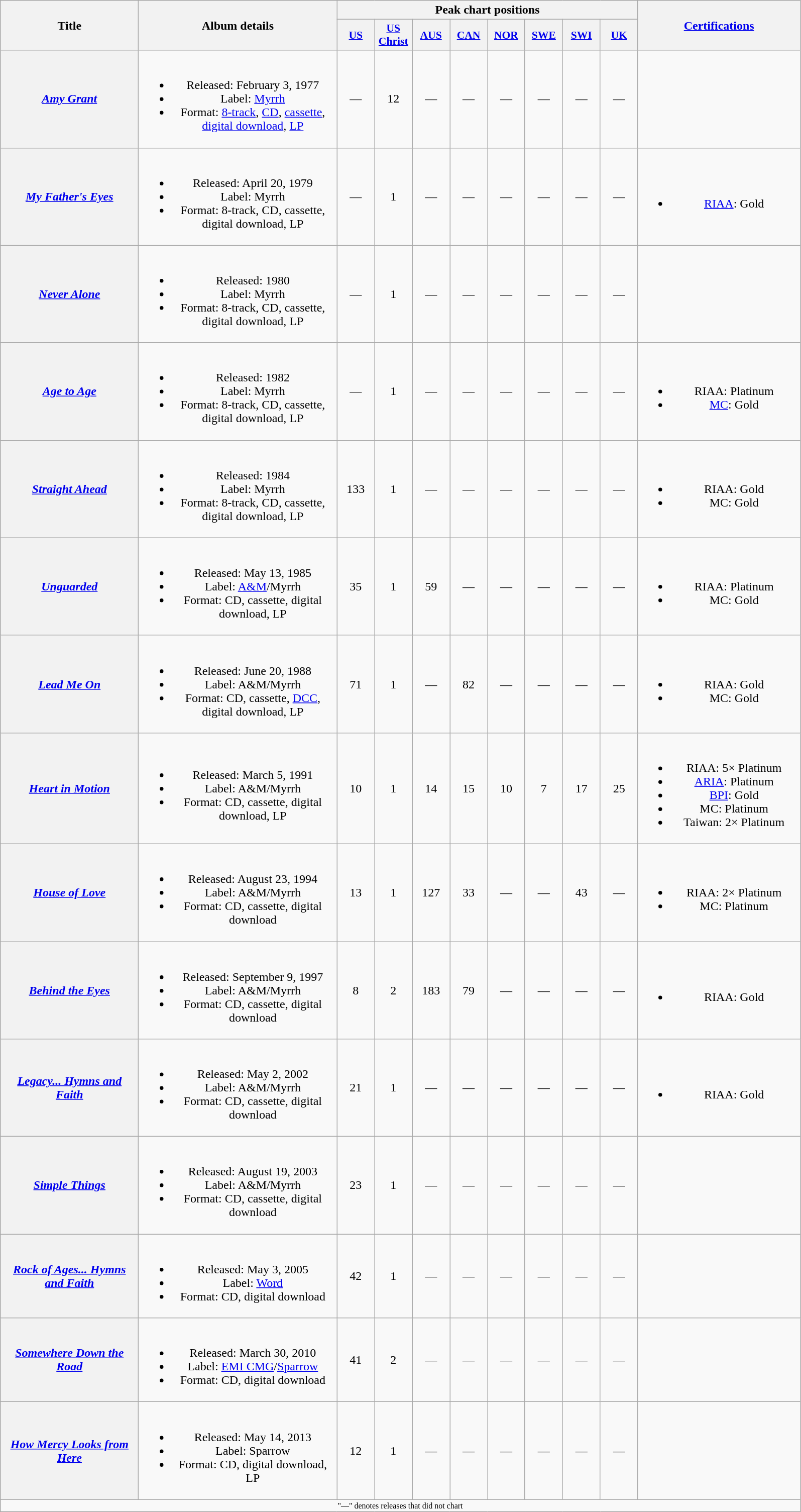<table class="wikitable plainrowheaders" style="text-align:center;">
<tr>
<th scope="col" rowspan="2" style="width:11em;">Title</th>
<th scope="col" rowspan="2" style="width:16em;">Album details</th>
<th scope="col" colspan="8">Peak chart positions</th>
<th scope="col" rowspan="2" style="width:13em;"><a href='#'>Certifications</a></th>
</tr>
<tr>
<th style="width:3em; font-size:90%"><a href='#'>US</a><br></th>
<th style="width:3em; font-size:90%"><a href='#'>US<br>Christ</a><br></th>
<th style="width:3em; font-size:90%"><a href='#'>AUS</a><br></th>
<th style="width:3em; font-size:90%"><a href='#'>CAN</a><br></th>
<th style="width:3em; font-size:90%"><a href='#'>NOR</a><br></th>
<th style="width:3em; font-size:90%"><a href='#'>SWE</a><br></th>
<th style="width:3em; font-size:90%"><a href='#'>SWI</a><br></th>
<th style="width:3em; font-size:90%"><a href='#'>UK</a><br></th>
</tr>
<tr>
<th scope="row"><em><a href='#'>Amy Grant</a></em></th>
<td><br><ul><li>Released: February 3, 1977</li><li>Label: <a href='#'>Myrrh</a></li><li>Format: <a href='#'>8-track</a>, <a href='#'>CD</a>, <a href='#'>cassette</a>, <a href='#'>digital download</a>, <a href='#'>LP</a></li></ul></td>
<td>—</td>
<td>12</td>
<td>—</td>
<td>—</td>
<td>—</td>
<td>—</td>
<td>—</td>
<td>—</td>
<td></td>
</tr>
<tr>
<th scope="row"><em><a href='#'>My Father's Eyes</a></em></th>
<td><br><ul><li>Released: April 20, 1979</li><li>Label: Myrrh</li><li>Format: 8-track, CD, cassette, digital download, LP</li></ul></td>
<td>—</td>
<td>1</td>
<td>—</td>
<td>—</td>
<td>—</td>
<td>—</td>
<td>—</td>
<td>—</td>
<td><br><ul><li><a href='#'>RIAA</a>: Gold</li></ul></td>
</tr>
<tr>
<th scope="row"><em><a href='#'>Never Alone</a></em></th>
<td><br><ul><li>Released: 1980</li><li>Label: Myrrh</li><li>Format: 8-track, CD, cassette, digital download, LP</li></ul></td>
<td>—</td>
<td>1</td>
<td>—</td>
<td>—</td>
<td>—</td>
<td>—</td>
<td>—</td>
<td>—</td>
<td></td>
</tr>
<tr>
<th scope="row"><em><a href='#'>Age to Age</a></em></th>
<td><br><ul><li>Released: 1982</li><li>Label: Myrrh</li><li>Format: 8-track, CD, cassette, digital download, LP</li></ul></td>
<td>—</td>
<td>1</td>
<td>—</td>
<td>—</td>
<td>—</td>
<td>—</td>
<td>—</td>
<td>—</td>
<td><br><ul><li>RIAA: Platinum</li><li><a href='#'>MC</a>: Gold</li></ul></td>
</tr>
<tr>
<th scope="row"><em><a href='#'>Straight Ahead</a></em></th>
<td><br><ul><li>Released: 1984</li><li>Label: Myrrh</li><li>Format: 8-track, CD, cassette, digital download, LP</li></ul></td>
<td>133</td>
<td>1</td>
<td>—</td>
<td>—</td>
<td>—</td>
<td>—</td>
<td>—</td>
<td>—</td>
<td><br><ul><li>RIAA: Gold</li><li>MC: Gold</li></ul></td>
</tr>
<tr>
<th scope="row"><em><a href='#'>Unguarded</a></em></th>
<td><br><ul><li>Released: May 13, 1985</li><li>Label: <a href='#'>A&M</a>/Myrrh</li><li>Format: CD, cassette, digital download, LP</li></ul></td>
<td>35</td>
<td>1</td>
<td>59</td>
<td>—</td>
<td>—</td>
<td>—</td>
<td>—</td>
<td>—</td>
<td><br><ul><li>RIAA: Platinum</li><li>MC: Gold</li></ul></td>
</tr>
<tr>
<th scope="row"><em><a href='#'>Lead Me On</a></em></th>
<td><br><ul><li>Released: June 20, 1988</li><li>Label: A&M/Myrrh</li><li>Format: CD, cassette, <a href='#'>DCC</a>, digital download, LP</li></ul></td>
<td>71</td>
<td>1</td>
<td>—</td>
<td>82</td>
<td>—</td>
<td>—</td>
<td>—</td>
<td>—</td>
<td><br><ul><li>RIAA: Gold</li><li>MC: Gold</li></ul></td>
</tr>
<tr>
<th scope="row"><em><a href='#'>Heart in Motion</a></em></th>
<td><br><ul><li>Released: March 5, 1991</li><li>Label: A&M/Myrrh</li><li>Format: CD, cassette, digital download, LP</li></ul></td>
<td>10</td>
<td>1</td>
<td>14</td>
<td>15</td>
<td>10</td>
<td>7</td>
<td>17</td>
<td>25</td>
<td><br><ul><li>RIAA: 5× Platinum</li><li><a href='#'>ARIA</a>: Platinum</li><li><a href='#'>BPI</a>: Gold</li><li>MC: Platinum</li><li>Taiwan: 2× Platinum</li></ul></td>
</tr>
<tr>
<th scope="row"><em><a href='#'>House of Love</a></em></th>
<td><br><ul><li>Released: August 23, 1994</li><li>Label: A&M/Myrrh</li><li>Format: CD, cassette, digital download</li></ul></td>
<td>13</td>
<td>1</td>
<td>127</td>
<td>33</td>
<td>—</td>
<td>—</td>
<td>43</td>
<td>—</td>
<td><br><ul><li>RIAA: 2× Platinum</li><li>MC: Platinum</li></ul></td>
</tr>
<tr>
<th scope="row"><em><a href='#'>Behind the Eyes</a></em></th>
<td><br><ul><li>Released: September 9, 1997</li><li>Label: A&M/Myrrh</li><li>Format: CD, cassette, digital download</li></ul></td>
<td>8</td>
<td>2</td>
<td>183</td>
<td>79</td>
<td>—</td>
<td>—</td>
<td>—</td>
<td>—</td>
<td><br><ul><li>RIAA: Gold</li></ul></td>
</tr>
<tr>
<th scope="row"><em><a href='#'>Legacy... Hymns and Faith</a></em></th>
<td><br><ul><li>Released: May 2, 2002</li><li>Label: A&M/Myrrh</li><li>Format: CD, cassette, digital download</li></ul></td>
<td>21</td>
<td>1</td>
<td>—</td>
<td>—</td>
<td>—</td>
<td>—</td>
<td>—</td>
<td>—</td>
<td><br><ul><li>RIAA: Gold</li></ul></td>
</tr>
<tr>
<th scope="row"><em><a href='#'>Simple Things</a></em></th>
<td><br><ul><li>Released: August 19, 2003</li><li>Label: A&M/Myrrh</li><li>Format: CD, cassette, digital download</li></ul></td>
<td>23</td>
<td>1</td>
<td>—</td>
<td>—</td>
<td>—</td>
<td>—</td>
<td>—</td>
<td>—</td>
<td></td>
</tr>
<tr>
<th scope="row"><em><a href='#'>Rock of Ages... Hymns and Faith</a></em></th>
<td><br><ul><li>Released: May 3, 2005</li><li>Label: <a href='#'>Word</a></li><li>Format: CD, digital download</li></ul></td>
<td>42</td>
<td>1</td>
<td>—</td>
<td>—</td>
<td>—</td>
<td>—</td>
<td>—</td>
<td>—</td>
<td></td>
</tr>
<tr>
<th scope="row"><em><a href='#'>Somewhere Down the Road</a></em></th>
<td><br><ul><li>Released: March 30, 2010</li><li>Label: <a href='#'>EMI CMG</a>/<a href='#'>Sparrow</a></li><li>Format: CD, digital download</li></ul></td>
<td>41</td>
<td>2</td>
<td>—</td>
<td>—</td>
<td>—</td>
<td>—</td>
<td>—</td>
<td>—</td>
<td></td>
</tr>
<tr>
<th scope="row"><em><a href='#'>How Mercy Looks from Here</a></em></th>
<td><br><ul><li>Released: May 14, 2013</li><li>Label: Sparrow</li><li>Format: CD, digital download, LP</li></ul></td>
<td>12</td>
<td>1</td>
<td>—</td>
<td>—</td>
<td>—</td>
<td>—</td>
<td>—</td>
<td>—</td>
<td></td>
</tr>
<tr>
<td colspan="13" style="font-size:8pt">"—" denotes releases that did not chart</td>
</tr>
</table>
